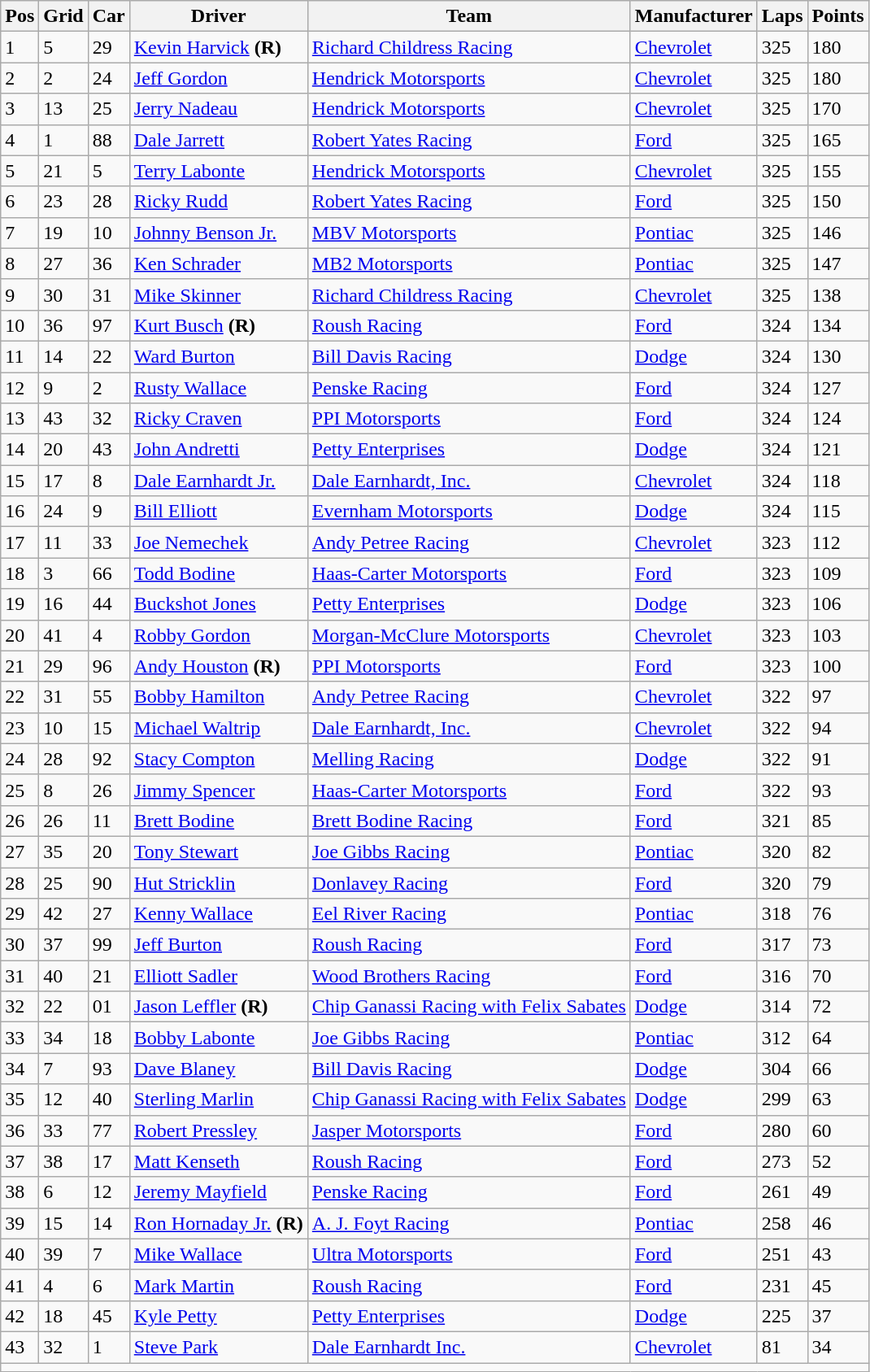<table class="wikitable">
<tr>
<th>Pos</th>
<th>Grid</th>
<th>Car</th>
<th>Driver</th>
<th>Team</th>
<th>Manufacturer</th>
<th>Laps</th>
<th>Points</th>
</tr>
<tr>
<td>1</td>
<td>5</td>
<td>29</td>
<td><a href='#'>Kevin Harvick</a> <strong>(R)</strong></td>
<td><a href='#'>Richard Childress Racing</a></td>
<td><a href='#'>Chevrolet</a></td>
<td>325</td>
<td>180</td>
</tr>
<tr>
<td>2</td>
<td>2</td>
<td>24</td>
<td><a href='#'>Jeff Gordon</a></td>
<td><a href='#'>Hendrick Motorsports</a></td>
<td><a href='#'>Chevrolet</a></td>
<td>325</td>
<td>180</td>
</tr>
<tr>
<td>3</td>
<td>13</td>
<td>25</td>
<td><a href='#'>Jerry Nadeau</a></td>
<td><a href='#'>Hendrick Motorsports</a></td>
<td><a href='#'>Chevrolet</a></td>
<td>325</td>
<td>170</td>
</tr>
<tr>
<td>4</td>
<td>1</td>
<td>88</td>
<td><a href='#'>Dale Jarrett</a></td>
<td><a href='#'>Robert Yates Racing</a></td>
<td><a href='#'>Ford</a></td>
<td>325</td>
<td>165</td>
</tr>
<tr>
<td>5</td>
<td>21</td>
<td>5</td>
<td><a href='#'>Terry Labonte</a></td>
<td><a href='#'>Hendrick Motorsports</a></td>
<td><a href='#'>Chevrolet</a></td>
<td>325</td>
<td>155</td>
</tr>
<tr>
<td>6</td>
<td>23</td>
<td>28</td>
<td><a href='#'>Ricky Rudd</a></td>
<td><a href='#'>Robert Yates Racing</a></td>
<td><a href='#'>Ford</a></td>
<td>325</td>
<td>150</td>
</tr>
<tr>
<td>7</td>
<td>19</td>
<td>10</td>
<td><a href='#'>Johnny Benson Jr.</a></td>
<td><a href='#'>MBV Motorsports</a></td>
<td><a href='#'>Pontiac</a></td>
<td>325</td>
<td>146</td>
</tr>
<tr>
<td>8</td>
<td>27</td>
<td>36</td>
<td><a href='#'>Ken Schrader</a></td>
<td><a href='#'>MB2 Motorsports</a></td>
<td><a href='#'>Pontiac</a></td>
<td>325</td>
<td>147</td>
</tr>
<tr>
<td>9</td>
<td>30</td>
<td>31</td>
<td><a href='#'>Mike Skinner</a></td>
<td><a href='#'>Richard Childress Racing</a></td>
<td><a href='#'>Chevrolet</a></td>
<td>325</td>
<td>138</td>
</tr>
<tr>
<td>10</td>
<td>36</td>
<td>97</td>
<td><a href='#'>Kurt Busch</a> <strong>(R)</strong></td>
<td><a href='#'>Roush Racing</a></td>
<td><a href='#'>Ford</a></td>
<td>324</td>
<td>134</td>
</tr>
<tr>
<td>11</td>
<td>14</td>
<td>22</td>
<td><a href='#'>Ward Burton</a></td>
<td><a href='#'>Bill Davis Racing</a></td>
<td><a href='#'>Dodge</a></td>
<td>324</td>
<td>130</td>
</tr>
<tr>
<td>12</td>
<td>9</td>
<td>2</td>
<td><a href='#'>Rusty Wallace</a></td>
<td><a href='#'>Penske Racing</a></td>
<td><a href='#'>Ford</a></td>
<td>324</td>
<td>127</td>
</tr>
<tr>
<td>13</td>
<td>43</td>
<td>32</td>
<td><a href='#'>Ricky Craven</a></td>
<td><a href='#'>PPI Motorsports</a></td>
<td><a href='#'>Ford</a></td>
<td>324</td>
<td>124</td>
</tr>
<tr>
<td>14</td>
<td>20</td>
<td>43</td>
<td><a href='#'>John Andretti</a></td>
<td><a href='#'>Petty Enterprises</a></td>
<td><a href='#'>Dodge</a></td>
<td>324</td>
<td>121</td>
</tr>
<tr>
<td>15</td>
<td>17</td>
<td>8</td>
<td><a href='#'>Dale Earnhardt Jr.</a></td>
<td><a href='#'>Dale Earnhardt, Inc.</a></td>
<td><a href='#'>Chevrolet</a></td>
<td>324</td>
<td>118</td>
</tr>
<tr>
<td>16</td>
<td>24</td>
<td>9</td>
<td><a href='#'>Bill Elliott</a></td>
<td><a href='#'>Evernham Motorsports</a></td>
<td><a href='#'>Dodge</a></td>
<td>324</td>
<td>115</td>
</tr>
<tr>
<td>17</td>
<td>11</td>
<td>33</td>
<td><a href='#'>Joe Nemechek</a></td>
<td><a href='#'>Andy Petree Racing</a></td>
<td><a href='#'>Chevrolet</a></td>
<td>323</td>
<td>112</td>
</tr>
<tr>
<td>18</td>
<td>3</td>
<td>66</td>
<td><a href='#'>Todd Bodine</a></td>
<td><a href='#'>Haas-Carter Motorsports</a></td>
<td><a href='#'>Ford</a></td>
<td>323</td>
<td>109</td>
</tr>
<tr>
<td>19</td>
<td>16</td>
<td>44</td>
<td><a href='#'>Buckshot Jones</a></td>
<td><a href='#'>Petty Enterprises</a></td>
<td><a href='#'>Dodge</a></td>
<td>323</td>
<td>106</td>
</tr>
<tr>
<td>20</td>
<td>41</td>
<td>4</td>
<td><a href='#'>Robby Gordon</a></td>
<td><a href='#'>Morgan-McClure Motorsports</a></td>
<td><a href='#'>Chevrolet</a></td>
<td>323</td>
<td>103</td>
</tr>
<tr>
<td>21</td>
<td>29</td>
<td>96</td>
<td><a href='#'>Andy Houston</a> <strong>(R)</strong></td>
<td><a href='#'>PPI Motorsports</a></td>
<td><a href='#'>Ford</a></td>
<td>323</td>
<td>100</td>
</tr>
<tr>
<td>22</td>
<td>31</td>
<td>55</td>
<td><a href='#'>Bobby Hamilton</a></td>
<td><a href='#'>Andy Petree Racing</a></td>
<td><a href='#'>Chevrolet</a></td>
<td>322</td>
<td>97</td>
</tr>
<tr>
<td>23</td>
<td>10</td>
<td>15</td>
<td><a href='#'>Michael Waltrip</a></td>
<td><a href='#'>Dale Earnhardt, Inc.</a></td>
<td><a href='#'>Chevrolet</a></td>
<td>322</td>
<td>94</td>
</tr>
<tr>
<td>24</td>
<td>28</td>
<td>92</td>
<td><a href='#'>Stacy Compton</a></td>
<td><a href='#'>Melling Racing</a></td>
<td><a href='#'>Dodge</a></td>
<td>322</td>
<td>91</td>
</tr>
<tr>
<td>25</td>
<td>8</td>
<td>26</td>
<td><a href='#'>Jimmy Spencer</a></td>
<td><a href='#'>Haas-Carter Motorsports</a></td>
<td><a href='#'>Ford</a></td>
<td>322</td>
<td>93</td>
</tr>
<tr>
<td>26</td>
<td>26</td>
<td>11</td>
<td><a href='#'>Brett Bodine</a></td>
<td><a href='#'>Brett Bodine Racing</a></td>
<td><a href='#'>Ford</a></td>
<td>321</td>
<td>85</td>
</tr>
<tr>
<td>27</td>
<td>35</td>
<td>20</td>
<td><a href='#'>Tony Stewart</a></td>
<td><a href='#'>Joe Gibbs Racing</a></td>
<td><a href='#'>Pontiac</a></td>
<td>320</td>
<td>82</td>
</tr>
<tr>
<td>28</td>
<td>25</td>
<td>90</td>
<td><a href='#'>Hut Stricklin</a></td>
<td><a href='#'>Donlavey Racing</a></td>
<td><a href='#'>Ford</a></td>
<td>320</td>
<td>79</td>
</tr>
<tr>
<td>29</td>
<td>42</td>
<td>27</td>
<td><a href='#'>Kenny Wallace</a></td>
<td><a href='#'>Eel River Racing</a></td>
<td><a href='#'>Pontiac</a></td>
<td>318</td>
<td>76</td>
</tr>
<tr>
<td>30</td>
<td>37</td>
<td>99</td>
<td><a href='#'>Jeff Burton</a></td>
<td><a href='#'>Roush Racing</a></td>
<td><a href='#'>Ford</a></td>
<td>317</td>
<td>73</td>
</tr>
<tr>
<td>31</td>
<td>40</td>
<td>21</td>
<td><a href='#'>Elliott Sadler</a></td>
<td><a href='#'>Wood Brothers Racing</a></td>
<td><a href='#'>Ford</a></td>
<td>316</td>
<td>70</td>
</tr>
<tr>
<td>32</td>
<td>22</td>
<td>01</td>
<td><a href='#'>Jason Leffler</a> <strong>(R)</strong></td>
<td><a href='#'>Chip Ganassi Racing with Felix Sabates</a></td>
<td><a href='#'>Dodge</a></td>
<td>314</td>
<td>72</td>
</tr>
<tr>
<td>33</td>
<td>34</td>
<td>18</td>
<td><a href='#'>Bobby Labonte</a></td>
<td><a href='#'>Joe Gibbs Racing</a></td>
<td><a href='#'>Pontiac</a></td>
<td>312</td>
<td>64</td>
</tr>
<tr>
<td>34</td>
<td>7</td>
<td>93</td>
<td><a href='#'>Dave Blaney</a></td>
<td><a href='#'>Bill Davis Racing</a></td>
<td><a href='#'>Dodge</a></td>
<td>304</td>
<td>66</td>
</tr>
<tr>
<td>35</td>
<td>12</td>
<td>40</td>
<td><a href='#'>Sterling Marlin</a></td>
<td><a href='#'>Chip Ganassi Racing with Felix Sabates</a></td>
<td><a href='#'>Dodge</a></td>
<td>299</td>
<td>63</td>
</tr>
<tr>
<td>36</td>
<td>33</td>
<td>77</td>
<td><a href='#'>Robert Pressley</a></td>
<td><a href='#'>Jasper Motorsports</a></td>
<td><a href='#'>Ford</a></td>
<td>280</td>
<td>60</td>
</tr>
<tr>
<td>37</td>
<td>38</td>
<td>17</td>
<td><a href='#'>Matt Kenseth</a></td>
<td><a href='#'>Roush Racing</a></td>
<td><a href='#'>Ford</a></td>
<td>273</td>
<td>52</td>
</tr>
<tr>
<td>38</td>
<td>6</td>
<td>12</td>
<td><a href='#'>Jeremy Mayfield</a></td>
<td><a href='#'>Penske Racing</a></td>
<td><a href='#'>Ford</a></td>
<td>261</td>
<td>49</td>
</tr>
<tr>
<td>39</td>
<td>15</td>
<td>14</td>
<td><a href='#'>Ron Hornaday Jr.</a> <strong>(R)</strong></td>
<td><a href='#'>A. J. Foyt Racing</a></td>
<td><a href='#'>Pontiac</a></td>
<td>258</td>
<td>46</td>
</tr>
<tr>
<td>40</td>
<td>39</td>
<td>7</td>
<td><a href='#'>Mike Wallace</a></td>
<td><a href='#'>Ultra Motorsports</a></td>
<td><a href='#'>Ford</a></td>
<td>251</td>
<td>43</td>
</tr>
<tr>
<td>41</td>
<td>4</td>
<td>6</td>
<td><a href='#'>Mark Martin</a></td>
<td><a href='#'>Roush Racing</a></td>
<td><a href='#'>Ford</a></td>
<td>231</td>
<td>45</td>
</tr>
<tr>
<td>42</td>
<td>18</td>
<td>45</td>
<td><a href='#'>Kyle Petty</a></td>
<td><a href='#'>Petty Enterprises</a></td>
<td><a href='#'>Dodge</a></td>
<td>225</td>
<td>37</td>
</tr>
<tr>
<td>43</td>
<td>32</td>
<td>1</td>
<td><a href='#'>Steve Park</a></td>
<td><a href='#'>Dale Earnhardt Inc.</a></td>
<td><a href='#'>Chevrolet</a></td>
<td>81</td>
<td>34</td>
</tr>
<tr class="sortbottom">
<td colspan="9"></td>
</tr>
</table>
